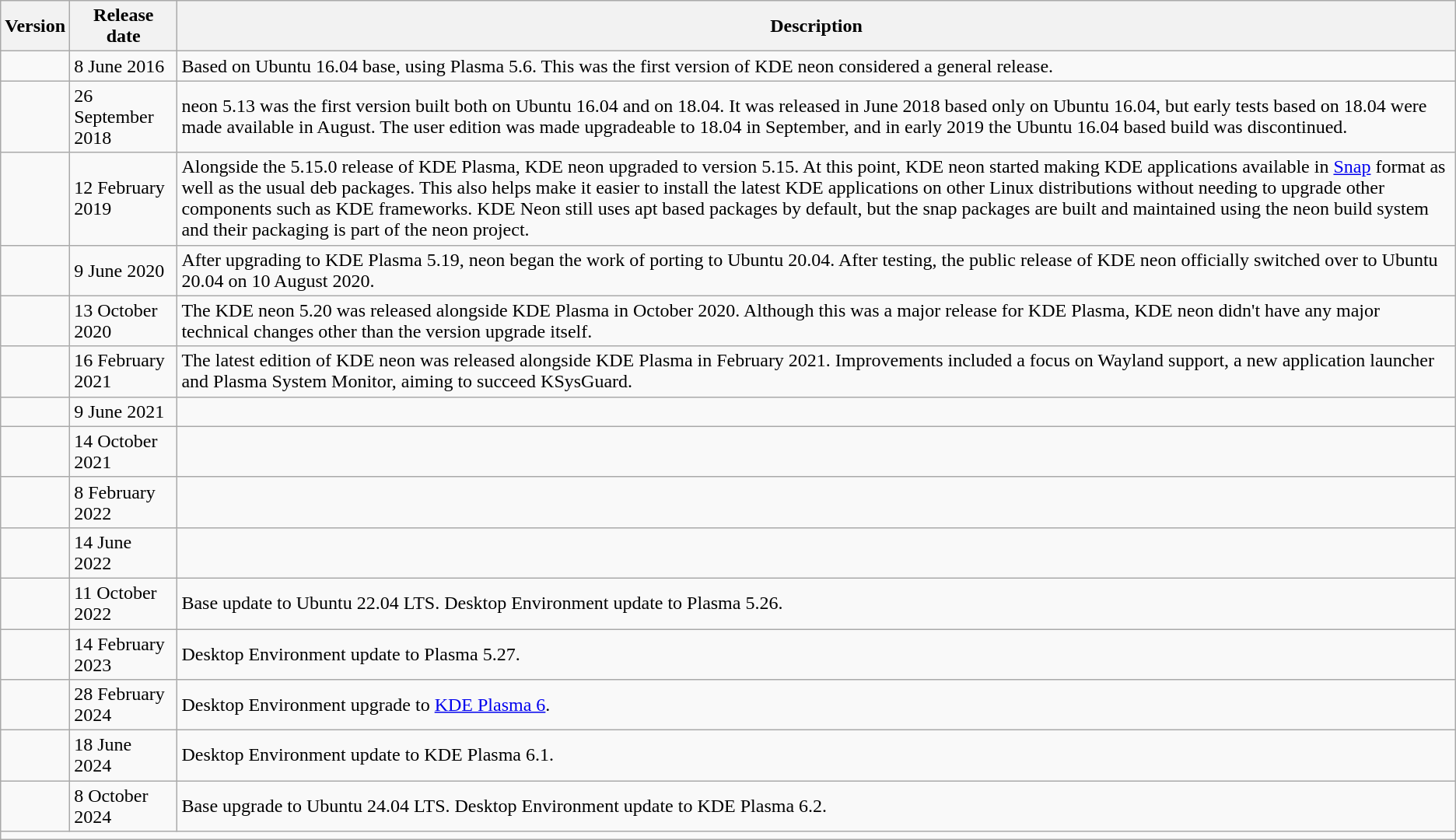<table class="wikitable">
<tr>
<th>Version</th>
<th>Release date</th>
<th>Description</th>
</tr>
<tr>
<td></td>
<td>8 June 2016</td>
<td>Based on Ubuntu 16.04 base, using Plasma 5.6. This was the first version of KDE neon considered a general release.</td>
</tr>
<tr>
<td></td>
<td>26 September 2018</td>
<td>neon 5.13 was the first version built both on Ubuntu 16.04 and on 18.04. It was released in June 2018 based only on Ubuntu 16.04, but early tests based on 18.04 were made available in August. The user edition was made upgradeable to 18.04 in September, and in early 2019 the Ubuntu 16.04 based build was discontinued.</td>
</tr>
<tr>
<td></td>
<td>12 February 2019</td>
<td>Alongside the 5.15.0 release of KDE Plasma, KDE neon upgraded to version 5.15. At this point, KDE neon started making KDE applications available in <a href='#'>Snap</a> format as well as the usual deb packages. This also helps make it easier to install the latest KDE applications on other Linux distributions without needing to upgrade other components such as KDE frameworks. KDE Neon still uses apt based packages by default, but the snap packages are built and maintained using the neon build system and their packaging is part of the neon project.</td>
</tr>
<tr>
<td></td>
<td>9 June 2020</td>
<td>After upgrading to KDE Plasma 5.19, neon began the work of porting to Ubuntu 20.04. After testing, the public release of KDE neon officially switched over to Ubuntu 20.04 on 10 August 2020.</td>
</tr>
<tr>
<td></td>
<td>13 October 2020</td>
<td>The KDE neon 5.20 was released alongside KDE Plasma in October 2020. Although this was a major release for KDE Plasma, KDE neon didn't have any major technical changes other than the version upgrade itself.</td>
</tr>
<tr>
<td></td>
<td>16 February 2021</td>
<td>The latest edition of KDE neon was released alongside KDE Plasma in February 2021. Improvements included a focus on Wayland support, a new application launcher and Plasma System Monitor, aiming to succeed KSysGuard.</td>
</tr>
<tr>
<td></td>
<td>9 June 2021</td>
<td></td>
</tr>
<tr>
<td></td>
<td>14 October 2021</td>
<td></td>
</tr>
<tr>
<td></td>
<td>8 February 2022</td>
<td></td>
</tr>
<tr>
<td></td>
<td>14 June 2022</td>
<td></td>
</tr>
<tr>
<td></td>
<td>11 October 2022</td>
<td>Base update to Ubuntu 22.04 LTS. Desktop Environment update to Plasma 5.26.</td>
</tr>
<tr>
<td></td>
<td>14 February 2023</td>
<td>Desktop Environment update to Plasma 5.27.</td>
</tr>
<tr>
<td></td>
<td>28 February 2024</td>
<td>Desktop Environment upgrade to <a href='#'>KDE Plasma 6</a>.</td>
</tr>
<tr>
<td></td>
<td>18 June 2024</td>
<td>Desktop Environment update to KDE Plasma 6.1.</td>
</tr>
<tr>
<td></td>
<td>8 October 2024</td>
<td>Base upgrade to Ubuntu 24.04 LTS. Desktop Environment update to KDE Plasma 6.2.</td>
</tr>
<tr>
<td colspan=3></td>
</tr>
</table>
